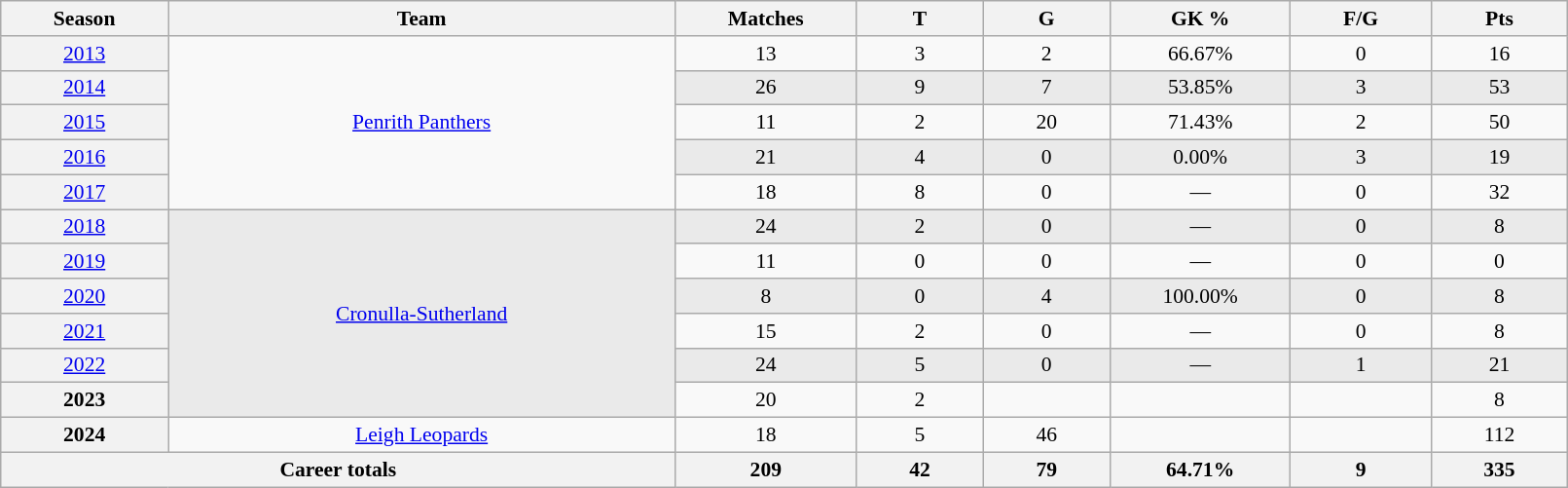<table class="wikitable sortable"  style="font-size:90%; text-align:center; width:85%;">
<tr>
<th width=2%>Season</th>
<th width=8%>Team</th>
<th width=2%>Matches</th>
<th width=2%>T</th>
<th width=2%>G</th>
<th width=2%>GK %</th>
<th width=2%>F/G</th>
<th width=2%>Pts</th>
</tr>
<tr>
<th scope="row" style="text-align:center; font-weight:normal"><a href='#'>2013</a></th>
<td rowspan="5" style="text-align:center;"> <a href='#'>Penrith Panthers</a></td>
<td>13</td>
<td>3</td>
<td>2</td>
<td>66.67%</td>
<td>0</td>
<td>16</td>
</tr>
<tr style="background:#eaeaea;">
<th scope="row" style="text-align:center; font-weight:normal"><a href='#'>2014</a></th>
<td>26</td>
<td>9</td>
<td>7</td>
<td>53.85%</td>
<td>3</td>
<td>53</td>
</tr>
<tr>
<th scope="row" style="text-align:center; font-weight:normal"><a href='#'>2015</a></th>
<td>11</td>
<td>2</td>
<td>20</td>
<td>71.43%</td>
<td>2</td>
<td>50</td>
</tr>
<tr style="background:#eaeaea;">
<th scope="row" style="text-align:center; font-weight:normal"><a href='#'>2016</a></th>
<td>21</td>
<td>4</td>
<td>0</td>
<td>0.00%</td>
<td>3</td>
<td>19</td>
</tr>
<tr>
<th scope="row" style="text-align:center; font-weight:normal"><a href='#'>2017</a></th>
<td>18</td>
<td>8</td>
<td>0</td>
<td>—</td>
<td>0</td>
<td>32</td>
</tr>
<tr style="background:#eaeaea;">
<th scope="row" style="text-align:center; font-weight:normal"><a href='#'>2018</a></th>
<td rowspan="6" style="text-align:center;"> <a href='#'>Cronulla-Sutherland</a></td>
<td>24</td>
<td>2</td>
<td>0</td>
<td>—</td>
<td>0</td>
<td>8</td>
</tr>
<tr>
<th scope="row" style="text-align:center; font-weight:normal"><a href='#'>2019</a></th>
<td>11</td>
<td>0</td>
<td>0</td>
<td>—</td>
<td>0</td>
<td>0</td>
</tr>
<tr style="background:#eaeaea;">
<th scope="row" style="text-align:center; font-weight:normal"><a href='#'>2020</a></th>
<td>8</td>
<td>0</td>
<td>4</td>
<td>100.00%</td>
<td>0</td>
<td>8</td>
</tr>
<tr>
<th scope="row" style="text-align:center; font-weight:normal"><a href='#'>2021</a></th>
<td>15</td>
<td>2</td>
<td>0</td>
<td>—</td>
<td>0</td>
<td>8</td>
</tr>
<tr style="background:#eaeaea;">
<th scope="row" style="text-align:center; font-weight:normal"><a href='#'>2022</a></th>
<td>24</td>
<td>5</td>
<td>0</td>
<td>—</td>
<td>1</td>
<td>21</td>
</tr>
<tr>
<th>2023</th>
<td>20</td>
<td>2</td>
<td></td>
<td></td>
<td></td>
<td>8</td>
</tr>
<tr>
<th>2024</th>
<td>  <a href='#'>Leigh Leopards</a></td>
<td>18</td>
<td>5</td>
<td>46</td>
<td></td>
<td></td>
<td>112</td>
</tr>
<tr class="sortbottom">
<th colspan="2">Career totals</th>
<th>209</th>
<th>42</th>
<th>79</th>
<th>64.71%</th>
<th>9</th>
<th>335</th>
</tr>
</table>
